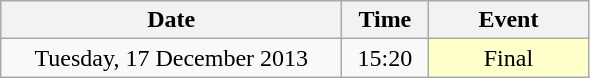<table class = "wikitable" style="text-align:center;">
<tr>
<th width=220>Date</th>
<th width=50>Time</th>
<th width=100>Event</th>
</tr>
<tr>
<td>Tuesday, 17 December 2013</td>
<td>15:20</td>
<td bgcolor=ffffcc>Final</td>
</tr>
</table>
